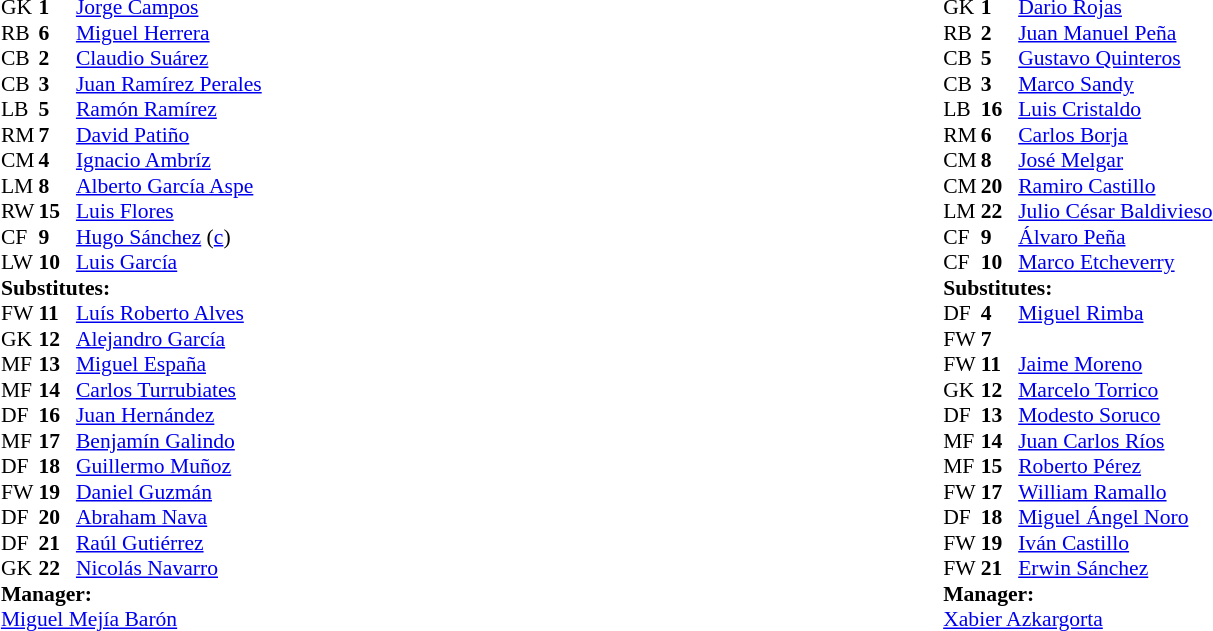<table width="100%">
<tr>
<td valign="top" width="40%"><br><table style="font-size:90%" cellspacing="0" cellpadding="0" align=center>
<tr>
<th width=25></th>
<th width=25></th>
</tr>
<tr>
<td>GK</td>
<td><strong>1</strong></td>
<td><a href='#'>Jorge Campos</a></td>
</tr>
<tr>
<td>RB</td>
<td><strong>6</strong></td>
<td><a href='#'>Miguel Herrera</a></td>
</tr>
<tr>
<td>CB</td>
<td><strong>2</strong></td>
<td><a href='#'>Claudio Suárez</a></td>
<td></td>
<td></td>
</tr>
<tr>
<td>CB</td>
<td><strong>3</strong></td>
<td><a href='#'>Juan Ramírez Perales</a></td>
</tr>
<tr>
<td>LB</td>
<td><strong>5</strong></td>
<td><a href='#'>Ramón Ramírez</a></td>
</tr>
<tr>
<td>RM</td>
<td><strong>7</strong></td>
<td><a href='#'>David Patiño</a></td>
</tr>
<tr>
<td>CM</td>
<td><strong>4</strong></td>
<td><a href='#'>Ignacio Ambríz</a></td>
</tr>
<tr>
<td>LM</td>
<td><strong>8</strong></td>
<td><a href='#'>Alberto García Aspe</a></td>
</tr>
<tr>
<td>RW</td>
<td><strong>15</strong></td>
<td><a href='#'>Luis Flores</a></td>
<td></td>
<td></td>
</tr>
<tr>
<td>CF</td>
<td><strong>9</strong></td>
<td><a href='#'>Hugo Sánchez</a> (<a href='#'>c</a>)</td>
</tr>
<tr>
<td>LW</td>
<td><strong>10</strong></td>
<td><a href='#'>Luis García</a></td>
</tr>
<tr>
<td colspan=3><strong>Substitutes:</strong></td>
</tr>
<tr>
<td>FW</td>
<td><strong>11</strong></td>
<td><a href='#'>Luís Roberto Alves</a></td>
</tr>
<tr>
<td>GK</td>
<td><strong>12</strong></td>
<td><a href='#'>Alejandro García</a></td>
</tr>
<tr>
<td>MF</td>
<td><strong>13</strong></td>
<td><a href='#'>Miguel España</a></td>
</tr>
<tr>
<td>MF</td>
<td><strong>14</strong></td>
<td><a href='#'>Carlos Turrubiates</a></td>
</tr>
<tr>
<td>DF</td>
<td><strong>16</strong></td>
<td><a href='#'>Juan Hernández</a></td>
</tr>
<tr>
<td>MF</td>
<td><strong>17</strong></td>
<td><a href='#'>Benjamín Galindo</a></td>
<td></td>
<td></td>
</tr>
<tr>
<td>DF</td>
<td><strong>18</strong></td>
<td><a href='#'>Guillermo Muñoz</a></td>
</tr>
<tr>
<td>FW</td>
<td><strong>19</strong></td>
<td><a href='#'>Daniel Guzmán</a></td>
</tr>
<tr>
<td>DF</td>
<td><strong>20</strong></td>
<td><a href='#'>Abraham Nava</a></td>
</tr>
<tr>
<td>DF</td>
<td><strong>21</strong></td>
<td><a href='#'>Raúl Gutiérrez</a></td>
<td></td>
<td></td>
</tr>
<tr>
<td>GK</td>
<td><strong>22</strong></td>
<td><a href='#'>Nicolás Navarro</a></td>
</tr>
<tr>
<td colspan=3><strong>Manager:</strong></td>
</tr>
<tr>
<td colspan=4><a href='#'>Miguel Mejía Barón</a></td>
</tr>
</table>
</td>
<td valign="top" width="50%"><br><table style="font-size:90%; margin:auto" cellspacing="0" cellpadding="0">
<tr>
<th width=25></th>
<th width=25></th>
</tr>
<tr>
<td>GK</td>
<td><strong>1</strong></td>
<td><a href='#'>Dario Rojas</a></td>
</tr>
<tr>
<td>RB</td>
<td><strong>2</strong></td>
<td><a href='#'>Juan Manuel Peña</a></td>
</tr>
<tr>
<td>CB</td>
<td><strong>5</strong></td>
<td><a href='#'>Gustavo Quinteros</a></td>
</tr>
<tr>
<td>CB</td>
<td><strong>3</strong></td>
<td><a href='#'>Marco Sandy</a></td>
</tr>
<tr>
<td>LB</td>
<td><strong>16</strong></td>
<td><a href='#'>Luis Cristaldo</a></td>
</tr>
<tr>
<td>RM</td>
<td><strong>6</strong></td>
<td><a href='#'>Carlos Borja</a></td>
</tr>
<tr>
<td>CM</td>
<td><strong>8</strong></td>
<td><a href='#'>José Melgar</a></td>
</tr>
<tr>
<td>CM</td>
<td><strong>20</strong></td>
<td><a href='#'>Ramiro Castillo</a></td>
<td></td>
<td></td>
</tr>
<tr>
<td>LM</td>
<td><strong>22</strong></td>
<td><a href='#'>Julio César Baldivieso</a></td>
</tr>
<tr>
<td>CF</td>
<td><strong>9</strong></td>
<td><a href='#'>Álvaro Peña</a></td>
<td></td>
<td></td>
</tr>
<tr>
<td>CF</td>
<td><strong>10</strong></td>
<td><a href='#'>Marco Etcheverry</a></td>
</tr>
<tr>
<td colspan=3><strong>Substitutes:</strong></td>
</tr>
<tr>
<td>DF</td>
<td><strong>4</strong></td>
<td><a href='#'>Miguel Rimba</a></td>
</tr>
<tr>
<td>FW</td>
<td><strong>7</strong></td>
<td></td>
</tr>
<tr>
<td>FW</td>
<td><strong>11</strong></td>
<td><a href='#'>Jaime Moreno</a></td>
<td></td>
<td></td>
</tr>
<tr>
<td>GK</td>
<td><strong>12</strong></td>
<td><a href='#'>Marcelo Torrico</a></td>
</tr>
<tr>
<td>DF</td>
<td><strong>13</strong></td>
<td><a href='#'>Modesto Soruco</a></td>
</tr>
<tr>
<td>MF</td>
<td><strong>14</strong></td>
<td><a href='#'>Juan Carlos Ríos</a></td>
</tr>
<tr>
<td>MF</td>
<td><strong>15</strong></td>
<td><a href='#'>Roberto Pérez</a></td>
</tr>
<tr>
<td>FW</td>
<td><strong>17</strong></td>
<td><a href='#'>William Ramallo</a></td>
</tr>
<tr>
<td>DF</td>
<td><strong>18</strong></td>
<td><a href='#'>Miguel Ángel Noro</a></td>
</tr>
<tr>
<td>FW</td>
<td><strong>19</strong></td>
<td><a href='#'>Iván Castillo</a></td>
</tr>
<tr>
<td>FW</td>
<td><strong>21</strong></td>
<td><a href='#'>Erwin Sánchez</a></td>
<td></td>
<td></td>
</tr>
<tr>
<td colspan=3><strong>Manager:</strong></td>
</tr>
<tr>
<td colspan=4> <a href='#'>Xabier Azkargorta</a></td>
</tr>
</table>
</td>
</tr>
</table>
